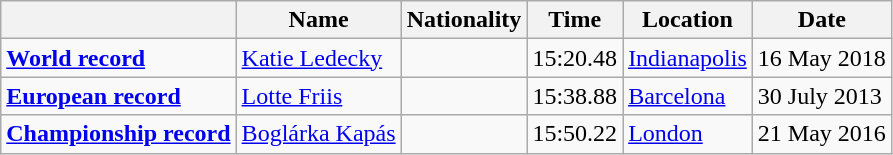<table class=wikitable>
<tr>
<th></th>
<th>Name</th>
<th>Nationality</th>
<th>Time</th>
<th>Location</th>
<th>Date</th>
</tr>
<tr>
<td><strong><a href='#'>World record</a></strong></td>
<td><a href='#'>Katie Ledecky</a></td>
<td></td>
<td>15:20.48</td>
<td><a href='#'>Indianapolis</a></td>
<td>16 May 2018</td>
</tr>
<tr>
<td><strong><a href='#'>European record</a></strong></td>
<td><a href='#'>Lotte Friis</a></td>
<td></td>
<td>15:38.88</td>
<td><a href='#'>Barcelona</a></td>
<td>30 July 2013</td>
</tr>
<tr>
<td><strong><a href='#'>Championship record</a></strong></td>
<td><a href='#'>Boglárka Kapás</a></td>
<td></td>
<td>15:50.22</td>
<td><a href='#'>London</a></td>
<td>21 May 2016</td>
</tr>
</table>
